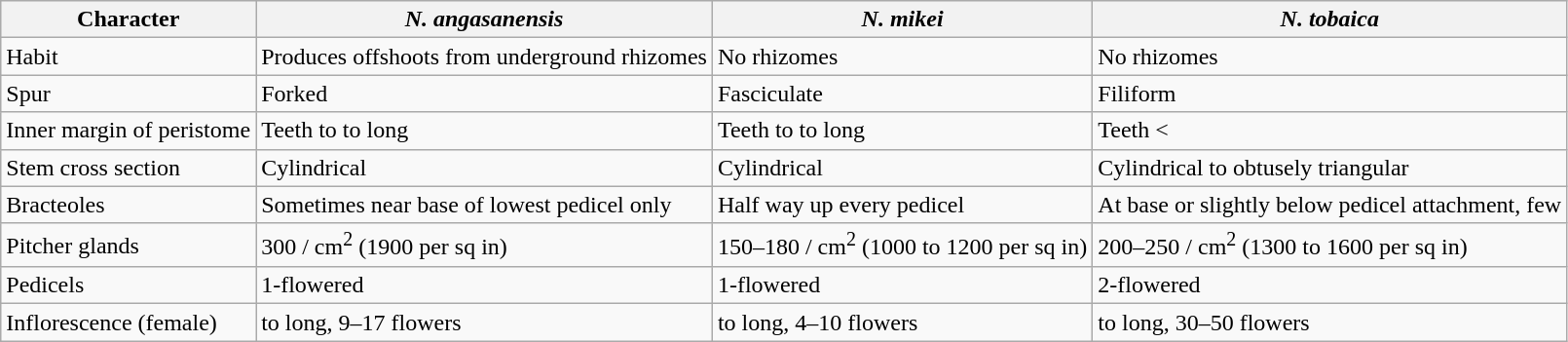<table class="wikitable" text-align: left;">
<tr>
<th>Character</th>
<th><em>N. angasanensis</em></th>
<th><em>N. mikei</em></th>
<th><em>N. tobaica</em></th>
</tr>
<tr>
<td>Habit</td>
<td>Produces offshoots from underground rhizomes</td>
<td>No rhizomes</td>
<td>No rhizomes</td>
</tr>
<tr>
<td>Spur</td>
<td>Forked</td>
<td>Fasciculate</td>
<td>Filiform</td>
</tr>
<tr>
<td>Inner margin of peristome</td>
<td>Teeth to  to  long</td>
<td>Teeth to  to  long</td>
<td>Teeth < </td>
</tr>
<tr>
<td>Stem cross section</td>
<td>Cylindrical</td>
<td>Cylindrical</td>
<td>Cylindrical to obtusely triangular</td>
</tr>
<tr>
<td>Bracteoles</td>
<td>Sometimes near base of lowest pedicel only</td>
<td>Half way up every pedicel</td>
<td>At base or slightly below pedicel attachment, few</td>
</tr>
<tr>
<td>Pitcher glands</td>
<td>300 / cm<sup>2</sup> (1900 per sq in)</td>
<td>150–180 / cm<sup>2</sup> (1000 to 1200 per sq in)</td>
<td>200–250 / cm<sup>2</sup> (1300 to 1600 per sq in)</td>
</tr>
<tr>
<td>Pedicels</td>
<td>1-flowered</td>
<td>1-flowered</td>
<td>2-flowered</td>
</tr>
<tr>
<td>Inflorescence (female)</td>
<td> to  long, 9–17 flowers</td>
<td> to  long, 4–10 flowers</td>
<td> to  long, 30–50 flowers</td>
</tr>
</table>
